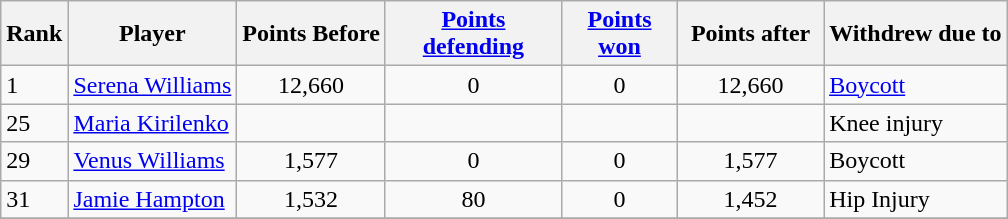<table class="wikitable sortable">
<tr>
<th>Rank</th>
<th>Player</th>
<th>Points Before</th>
<th style="width:110px;"><a href='#'>Points defending</a></th>
<th style="width:70px;"><a href='#'>Points won</a></th>
<th style="width:90px;">Points after</th>
<th>Withdrew due to</th>
</tr>
<tr>
<td>1</td>
<td> <a href='#'>Serena Williams</a></td>
<td align="center">12,660</td>
<td align="center">0</td>
<td align="center">0</td>
<td align="center">12,660</td>
<td><a href='#'>Boycott</a></td>
</tr>
<tr>
<td>25</td>
<td> <a href='#'>Maria Kirilenko</a></td>
<td></td>
<td></td>
<td></td>
<td></td>
<td>Knee injury</td>
</tr>
<tr>
<td>29</td>
<td> <a href='#'>Venus Williams</a></td>
<td align="center">1,577</td>
<td align="center">0</td>
<td align="center">0</td>
<td align="center">1,577</td>
<td>Boycott</td>
</tr>
<tr>
<td>31</td>
<td> <a href='#'>Jamie Hampton</a></td>
<td align="center">1,532</td>
<td align="center">80</td>
<td align="center">0</td>
<td align="center">1,452</td>
<td>Hip Injury</td>
</tr>
<tr>
</tr>
</table>
